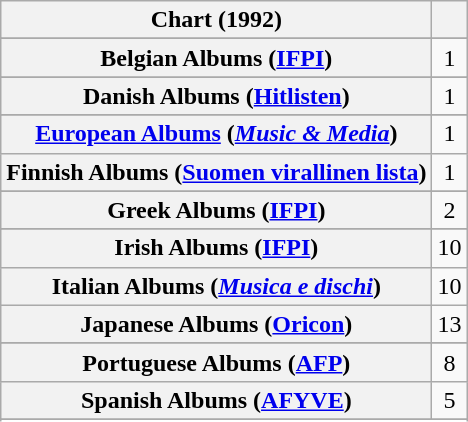<table class="wikitable sortable plainrowheaders" style="text-align:center">
<tr>
<th scope="col">Chart (1992)</th>
<th scope="col"></th>
</tr>
<tr>
</tr>
<tr>
</tr>
<tr>
<th scope="row">Belgian Albums (<a href='#'>IFPI</a>)</th>
<td>1</td>
</tr>
<tr>
</tr>
<tr>
<th scope="row">Danish Albums (<a href='#'>Hitlisten</a>)</th>
<td>1</td>
</tr>
<tr>
</tr>
<tr>
<th scope="row"><a href='#'>European Albums</a> (<em><a href='#'>Music & Media</a></em>)</th>
<td>1</td>
</tr>
<tr>
<th scope="row">Finnish Albums (<a href='#'>Suomen virallinen lista</a>)</th>
<td>1</td>
</tr>
<tr>
</tr>
<tr>
<th scope="row">Greek Albums (<a href='#'>IFPI</a>)</th>
<td>2</td>
</tr>
<tr>
</tr>
<tr>
<th scope="row">Irish Albums (<a href='#'>IFPI</a>)</th>
<td>10</td>
</tr>
<tr>
<th scope="row">Italian Albums (<em><a href='#'>Musica e dischi</a></em>)</th>
<td>10</td>
</tr>
<tr>
<th scope="row">Japanese Albums (<a href='#'>Oricon</a>)</th>
<td>13</td>
</tr>
<tr>
</tr>
<tr>
</tr>
<tr>
<th scope="row">Portuguese Albums (<a href='#'>AFP</a>)</th>
<td>8</td>
</tr>
<tr>
<th scope="row">Spanish Albums (<a href='#'>AFYVE</a>)</th>
<td>5</td>
</tr>
<tr>
</tr>
<tr>
</tr>
<tr>
</tr>
<tr>
</tr>
</table>
